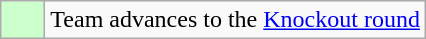<table class="wikitable">
<tr>
<td style="background: #ccffcc;width:22px"></td>
<td>Team advances to the <a href='#'>Knockout round</a></td>
</tr>
</table>
